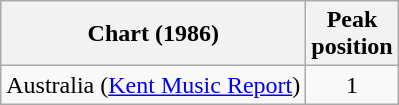<table class="wikitable">
<tr>
<th>Chart (1986)</th>
<th>Peak<br>position</th>
</tr>
<tr>
<td>Australia (<a href='#'>Kent Music Report</a>)</td>
<td style="text-align:center;">1</td>
</tr>
</table>
